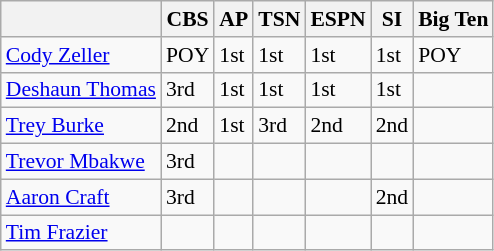<table class="wikitable" style="white-space:nowrap; font-size:90%;">
<tr>
<th></th>
<th>CBS</th>
<th>AP</th>
<th>TSN</th>
<th>ESPN</th>
<th>SI</th>
<th>Big Ten</th>
</tr>
<tr>
<td><a href='#'>Cody Zeller</a></td>
<td>POY</td>
<td>1st</td>
<td>1st</td>
<td>1st</td>
<td>1st</td>
<td>POY</td>
</tr>
<tr>
<td><a href='#'>Deshaun Thomas</a></td>
<td>3rd</td>
<td>1st</td>
<td>1st</td>
<td>1st</td>
<td>1st</td>
<td></td>
</tr>
<tr>
<td><a href='#'>Trey Burke</a></td>
<td>2nd</td>
<td>1st</td>
<td>3rd</td>
<td>2nd</td>
<td>2nd</td>
<td></td>
</tr>
<tr>
<td><a href='#'>Trevor Mbakwe</a></td>
<td>3rd</td>
<td></td>
<td></td>
<td></td>
<td></td>
<td></td>
</tr>
<tr>
<td><a href='#'>Aaron Craft</a></td>
<td>3rd</td>
<td></td>
<td></td>
<td></td>
<td>2nd</td>
<td></td>
</tr>
<tr>
<td><a href='#'>Tim Frazier</a></td>
<td></td>
<td></td>
<td></td>
<td></td>
<td></td>
<td></td>
</tr>
</table>
